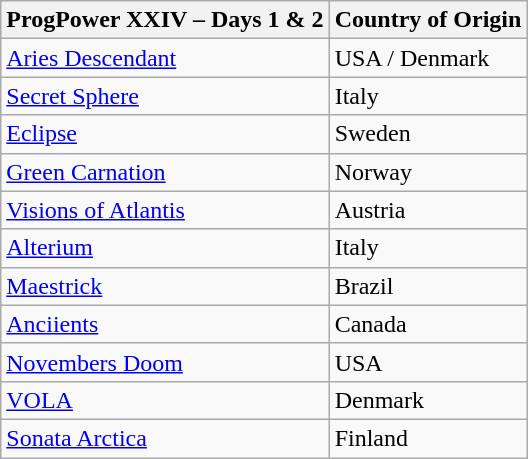<table class="wikitable">
<tr>
<th>ProgPower XXIV – Days 1 & 2</th>
<th>Country of Origin</th>
</tr>
<tr>
<td><a href='#'>Aries Descendant</a></td>
<td>USA / Denmark</td>
</tr>
<tr>
<td><a href='#'>Secret Sphere</a></td>
<td>Italy</td>
</tr>
<tr>
<td><a href='#'> Eclipse</a></td>
<td>Sweden</td>
</tr>
<tr>
<td><a href='#'>Green Carnation</a></td>
<td>Norway</td>
</tr>
<tr>
<td><a href='#'>Visions of Atlantis</a></td>
<td>Austria</td>
</tr>
<tr>
<td><a href='#'>Alterium</a></td>
<td>Italy</td>
</tr>
<tr>
<td><a href='#'>Maestrick</a></td>
<td>Brazil</td>
</tr>
<tr>
<td><a href='#'>Anciients</a></td>
<td>Canada</td>
</tr>
<tr>
<td><a href='#'>Novembers Doom</a></td>
<td>USA</td>
</tr>
<tr>
<td><a href='#'>VOLA</a></td>
<td>Denmark</td>
</tr>
<tr>
<td><a href='#'>Sonata Arctica</a></td>
<td>Finland</td>
</tr>
</table>
